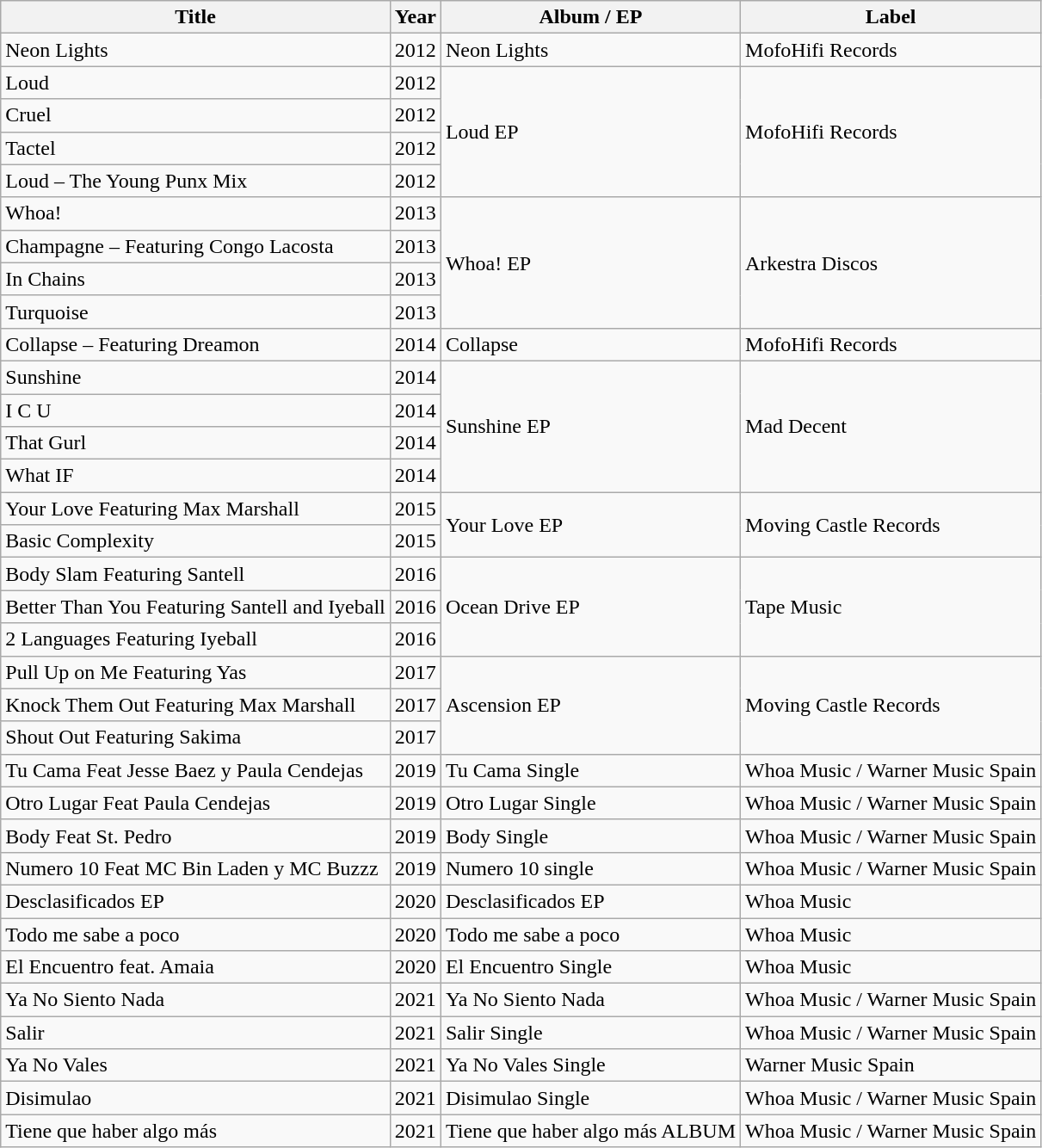<table class="wikitable">
<tr>
<th>Title</th>
<th>Year</th>
<th>Album / EP</th>
<th>Label</th>
</tr>
<tr>
<td>Neon Lights</td>
<td>2012</td>
<td>Neon Lights</td>
<td>MofoHifi Records</td>
</tr>
<tr>
<td>Loud</td>
<td>2012</td>
<td rowspan="4">Loud EP</td>
<td rowspan="4">MofoHifi Records</td>
</tr>
<tr>
<td>Cruel</td>
<td>2012</td>
</tr>
<tr>
<td>Tactel</td>
<td>2012</td>
</tr>
<tr>
<td>Loud – The Young Punx Mix</td>
<td>2012</td>
</tr>
<tr>
<td>Whoa!</td>
<td>2013</td>
<td rowspan="4">Whoa! EP</td>
<td rowspan="4">Arkestra Discos</td>
</tr>
<tr>
<td>Champagne – Featuring Congo Lacosta</td>
<td>2013</td>
</tr>
<tr>
<td>In Chains</td>
<td>2013</td>
</tr>
<tr>
<td>Turquoise</td>
<td>2013</td>
</tr>
<tr>
<td>Collapse – Featuring Dreamon</td>
<td>2014</td>
<td>Collapse</td>
<td>MofoHifi Records</td>
</tr>
<tr>
<td>Sunshine</td>
<td>2014</td>
<td rowspan="4">Sunshine EP</td>
<td rowspan="4">Mad Decent</td>
</tr>
<tr>
<td>I C U</td>
<td>2014</td>
</tr>
<tr>
<td>That Gurl</td>
<td>2014</td>
</tr>
<tr>
<td>What IF</td>
<td>2014</td>
</tr>
<tr>
<td>Your Love Featuring Max Marshall</td>
<td>2015</td>
<td rowspan="2">Your Love EP</td>
<td rowspan="2">Moving Castle Records</td>
</tr>
<tr>
<td>Basic Complexity</td>
<td>2015</td>
</tr>
<tr>
<td>Body Slam Featuring Santell</td>
<td>2016</td>
<td rowspan="3">Ocean Drive EP</td>
<td rowspan="3">Tape Music</td>
</tr>
<tr>
<td>Better Than You Featuring Santell and Iyeball</td>
<td>2016</td>
</tr>
<tr>
<td>2 Languages Featuring Iyeball</td>
<td>2016</td>
</tr>
<tr>
<td>Pull Up on Me Featuring Yas</td>
<td>2017</td>
<td rowspan="3">Ascension EP</td>
<td rowspan="3">Moving Castle Records</td>
</tr>
<tr>
<td>Knock Them Out Featuring Max Marshall</td>
<td>2017</td>
</tr>
<tr>
<td>Shout Out Featuring Sakima</td>
<td>2017</td>
</tr>
<tr>
<td>Tu Cama Feat Jesse Baez y Paula Cendejas</td>
<td>2019</td>
<td>Tu Cama Single</td>
<td>Whoa Music / Warner Music Spain</td>
</tr>
<tr>
<td>Otro Lugar Feat Paula Cendejas</td>
<td>2019</td>
<td>Otro Lugar Single</td>
<td>Whoa Music / Warner Music Spain</td>
</tr>
<tr>
<td>Body Feat St. Pedro</td>
<td>2019</td>
<td>Body Single</td>
<td>Whoa Music / Warner Music Spain</td>
</tr>
<tr>
<td>Numero 10 Feat MC Bin Laden y MC Buzzz</td>
<td>2019</td>
<td>Numero 10 single</td>
<td>Whoa Music / Warner Music Spain</td>
</tr>
<tr>
<td>Desclasificados EP</td>
<td>2020</td>
<td>Desclasificados EP</td>
<td>Whoa Music</td>
</tr>
<tr>
<td>Todo me sabe a poco</td>
<td>2020</td>
<td>Todo me sabe a poco</td>
<td>Whoa Music</td>
</tr>
<tr>
<td>El Encuentro feat. Amaia</td>
<td>2020</td>
<td>El Encuentro Single</td>
<td>Whoa Music</td>
</tr>
<tr>
<td>Ya No Siento Nada</td>
<td>2021</td>
<td>Ya No Siento Nada</td>
<td>Whoa Music / Warner Music Spain</td>
</tr>
<tr>
<td>Salir</td>
<td>2021</td>
<td>Salir Single</td>
<td>Whoa Music / Warner Music Spain</td>
</tr>
<tr>
<td>Ya No Vales</td>
<td>2021</td>
<td>Ya No Vales Single</td>
<td>Warner Music Spain</td>
</tr>
<tr>
<td>Disimulao</td>
<td>2021</td>
<td>Disimulao Single</td>
<td>Whoa Music / Warner Music Spain</td>
</tr>
<tr>
<td>Tiene que haber algo más</td>
<td>2021</td>
<td>Tiene que haber algo más ALBUM</td>
<td>Whoa Music / Warner Music Spain</td>
</tr>
</table>
